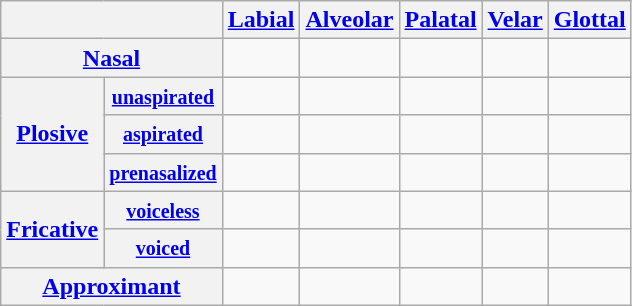<table class=wikitable style=text-align:center>
<tr>
<th colspan=2></th>
<th><a href='#'>Labial</a></th>
<th><a href='#'>Alveolar</a></th>
<th><a href='#'>Palatal</a></th>
<th><a href='#'>Velar</a></th>
<th><a href='#'>Glottal</a></th>
</tr>
<tr>
<th colspan=2><a href='#'>Nasal</a></th>
<td></td>
<td></td>
<td></td>
<td></td>
<td></td>
</tr>
<tr>
<th rowspan=3><a href='#'>Plosive</a></th>
<th><small><a href='#'>unaspirated</a></small></th>
<td></td>
<td></td>
<td></td>
<td></td>
<td></td>
</tr>
<tr>
<th><small><a href='#'>aspirated</a></small></th>
<td></td>
<td></td>
<td></td>
<td></td>
<td></td>
</tr>
<tr>
<th><small><a href='#'>prenasalized</a></small></th>
<td></td>
<td></td>
<td></td>
<td></td>
<td></td>
</tr>
<tr>
<th rowspan=2><a href='#'>Fricative</a></th>
<th><small><a href='#'>voiceless</a></small></th>
<td></td>
<td></td>
<td></td>
<td></td>
<td></td>
</tr>
<tr>
<th><small><a href='#'>voiced</a></small></th>
<td></td>
<td></td>
<td></td>
<td></td>
<td></td>
</tr>
<tr>
<th colspan=2><a href='#'>Approximant</a></th>
<td></td>
<td></td>
<td></td>
<td></td>
<td></td>
</tr>
</table>
